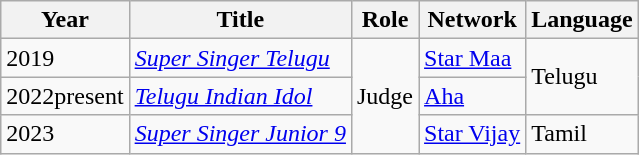<table class="wikitable">
<tr>
<th>Year</th>
<th>Title</th>
<th>Role</th>
<th>Network</th>
<th>Language</th>
</tr>
<tr>
<td>2019</td>
<td><em><a href='#'>Super Singer Telugu</a></em></td>
<td rowspan="3">Judge</td>
<td><a href='#'>Star Maa</a></td>
<td rowspan="2">Telugu</td>
</tr>
<tr>
<td>2022present</td>
<td><em><a href='#'>Telugu Indian Idol</a></em></td>
<td><a href='#'>Aha</a></td>
</tr>
<tr>
<td>2023</td>
<td><a href='#'><em>Super Singer Junior 9</em></a></td>
<td><a href='#'>Star Vijay</a></td>
<td>Tamil</td>
</tr>
</table>
